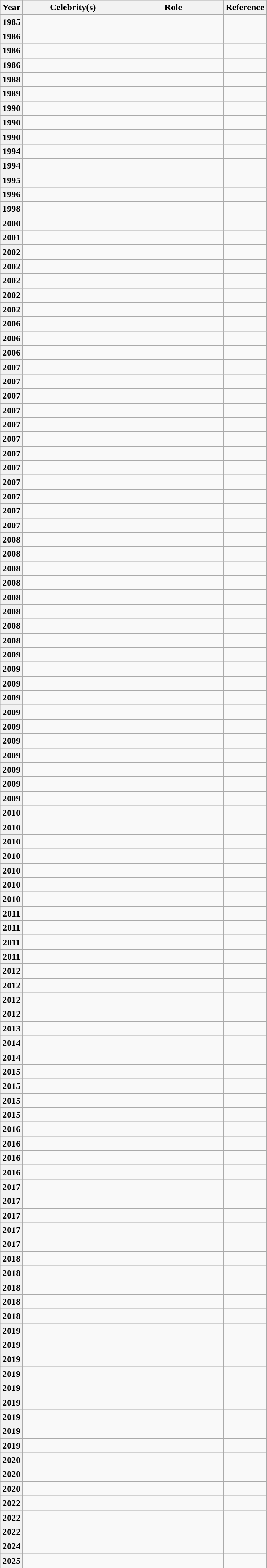<table class="wikitable plainrowheaders sortable">
<tr>
<th scope="col">Year</th>
<th scope="col" width="170">Celebrity(s)</th>
<th scope="col" width="170">Role</th>
<th scope="col">Reference</th>
</tr>
<tr>
<th scope="row">1985</th>
<td></td>
<td></td>
<td align="center"></td>
</tr>
<tr>
<th scope="row">1986</th>
<td></td>
<td></td>
<td align="center"></td>
</tr>
<tr>
<th scope="row">1986</th>
<td></td>
<td></td>
<td align="center"></td>
</tr>
<tr>
<th scope="row">1986</th>
<td></td>
<td></td>
<td align="center"></td>
</tr>
<tr>
<th scope="row">1988</th>
<td></td>
<td></td>
<td align="center"></td>
</tr>
<tr>
<th scope="row">1989</th>
<td></td>
<td></td>
<td align="center"></td>
</tr>
<tr>
<th scope="row">1990</th>
<td></td>
<td></td>
<td align="center"></td>
</tr>
<tr>
<th scope="row">1990</th>
<td></td>
<td></td>
<td align="center"></td>
</tr>
<tr>
<th scope="row">1990</th>
<td></td>
<td></td>
<td align="center"></td>
</tr>
<tr>
<th scope="row">1994</th>
<td></td>
<td></td>
<td align="center"></td>
</tr>
<tr>
<th scope="row">1994</th>
<td></td>
<td></td>
<td align="center"></td>
</tr>
<tr>
<th scope="row">1995</th>
<td></td>
<td></td>
<td align="center"></td>
</tr>
<tr>
<th scope="row">1996</th>
<td></td>
<td></td>
<td align="center"></td>
</tr>
<tr>
<th scope="row">1998</th>
<td></td>
<td></td>
<td align="center"></td>
</tr>
<tr>
<th scope="row">2000</th>
<td></td>
<td></td>
<td align="center"></td>
</tr>
<tr>
<th scope="row">2001</th>
<td></td>
<td></td>
<td align="center"></td>
</tr>
<tr>
<th scope="row">2002</th>
<td></td>
<td></td>
<td align="center"></td>
</tr>
<tr>
<th scope="row">2002</th>
<td></td>
<td></td>
<td align="center"></td>
</tr>
<tr>
<th scope="row">2002</th>
<td></td>
<td></td>
<td align="center"></td>
</tr>
<tr>
<th scope="row">2002</th>
<td></td>
<td></td>
<td align="center"></td>
</tr>
<tr>
<th scope="row">2002</th>
<td></td>
<td></td>
<td align="center"></td>
</tr>
<tr>
<th scope="row">2006</th>
<td></td>
<td></td>
<td align="center"></td>
</tr>
<tr>
<th scope="row">2006</th>
<td></td>
<td></td>
<td align="center"></td>
</tr>
<tr>
<th scope="row">2006</th>
<td></td>
<td></td>
<td align="center"></td>
</tr>
<tr>
<th scope="row">2007</th>
<td></td>
<td></td>
<td align="center"></td>
</tr>
<tr>
<th scope="row">2007</th>
<td></td>
<td></td>
<td align="center"></td>
</tr>
<tr>
<th scope="row">2007</th>
<td></td>
<td></td>
<td align="center"></td>
</tr>
<tr>
<th scope="row">2007</th>
<td></td>
<td></td>
<td align="center"></td>
</tr>
<tr>
<th scope="row">2007</th>
<td></td>
<td></td>
<td align="center"></td>
</tr>
<tr>
<th scope="row">2007</th>
<td></td>
<td></td>
<td align="center"></td>
</tr>
<tr>
<th scope="row">2007</th>
<td></td>
<td></td>
<td align="center"></td>
</tr>
<tr>
<th scope="row">2007</th>
<td></td>
<td></td>
<td align="center"></td>
</tr>
<tr>
<th scope="row">2007</th>
<td></td>
<td></td>
<td align="center"></td>
</tr>
<tr>
<th scope="row">2007</th>
<td></td>
<td></td>
<td align="center"></td>
</tr>
<tr>
<th scope="row">2007</th>
<td></td>
<td></td>
<td align="center"></td>
</tr>
<tr>
<th scope="row">2007</th>
<td></td>
<td></td>
<td align="center"></td>
</tr>
<tr>
<th scope="row">2008</th>
<td></td>
<td></td>
<td align="center"></td>
</tr>
<tr>
<th scope="row">2008</th>
<td></td>
<td></td>
<td align="center"></td>
</tr>
<tr>
<th scope="row">2008</th>
<td></td>
<td></td>
<td align="center"></td>
</tr>
<tr>
<th scope="row">2008</th>
<td></td>
<td></td>
<td align="center"></td>
</tr>
<tr>
<th scope="row">2008</th>
<td></td>
<td></td>
<td align="center"></td>
</tr>
<tr>
<th scope="row">2008</th>
<td></td>
<td></td>
<td align="center"></td>
</tr>
<tr>
<th scope="row">2008</th>
<td></td>
<td></td>
<td align="center"></td>
</tr>
<tr>
<th scope="row">2008</th>
<td></td>
<td></td>
<td align="center"></td>
</tr>
<tr>
<th scope="row">2009</th>
<td></td>
<td></td>
<td align="center"></td>
</tr>
<tr>
<th scope="row">2009</th>
<td></td>
<td></td>
<td align="center"></td>
</tr>
<tr>
<th scope="row">2009</th>
<td></td>
<td></td>
<td align="center"></td>
</tr>
<tr>
<th scope="row">2009</th>
<td></td>
<td></td>
<td align="center"></td>
</tr>
<tr>
<th scope="row">2009</th>
<td></td>
<td></td>
<td align="center"></td>
</tr>
<tr>
<th scope="row">2009</th>
<td></td>
<td></td>
<td align="center"></td>
</tr>
<tr>
<th scope="row">2009</th>
<td></td>
<td></td>
<td align="center"></td>
</tr>
<tr>
<th scope="row">2009</th>
<td></td>
<td></td>
<td align="center"></td>
</tr>
<tr>
<th scope="row">2009</th>
<td></td>
<td></td>
<td align="center"></td>
</tr>
<tr>
<th scope="row">2009</th>
<td></td>
<td></td>
<td align="center"></td>
</tr>
<tr>
<th scope="row">2009</th>
<td></td>
<td></td>
<td align="center"></td>
</tr>
<tr>
<th scope="row">2010</th>
<td></td>
<td></td>
<td align="center"></td>
</tr>
<tr>
<th scope="row">2010</th>
<td></td>
<td></td>
<td align="center"></td>
</tr>
<tr>
<th scope="row">2010</th>
<td></td>
<td></td>
<td align="center"></td>
</tr>
<tr>
<th scope="row">2010</th>
<td></td>
<td></td>
<td align="center"></td>
</tr>
<tr>
<th scope="row">2010</th>
<td></td>
<td></td>
<td align="center"></td>
</tr>
<tr>
<th scope="row">2010</th>
<td></td>
<td></td>
<td align="center"></td>
</tr>
<tr>
<th scope="row">2010</th>
<td></td>
<td></td>
<td align="center"></td>
</tr>
<tr>
<th scope="row">2011</th>
<td></td>
<td></td>
<td align="center"></td>
</tr>
<tr>
<th scope="row">2011</th>
<td></td>
<td></td>
<td align="center"></td>
</tr>
<tr>
<th scope="row">2011</th>
<td></td>
<td></td>
<td align="center"></td>
</tr>
<tr>
<th scope="row">2011</th>
<td></td>
<td></td>
<td align="center"></td>
</tr>
<tr>
<th scope="row">2012</th>
<td></td>
<td></td>
<td align="center"></td>
</tr>
<tr>
<th scope="row">2012</th>
<td></td>
<td></td>
<td align="center"></td>
</tr>
<tr>
<th scope="row">2012</th>
<td></td>
<td></td>
<td align="center"></td>
</tr>
<tr>
<th scope="row">2012</th>
<td></td>
<td></td>
<td align="center"></td>
</tr>
<tr>
<th scope="row">2013</th>
<td></td>
<td></td>
<td align="center"></td>
</tr>
<tr>
<th scope="row">2014</th>
<td></td>
<td></td>
<td align="center"></td>
</tr>
<tr>
<th scope="row">2014</th>
<td></td>
<td></td>
<td align="center"></td>
</tr>
<tr>
<th scope="row">2015</th>
<td></td>
<td></td>
<td align="center"></td>
</tr>
<tr>
<th scope="row">2015</th>
<td></td>
<td></td>
<td align="center"></td>
</tr>
<tr>
<th scope="row">2015</th>
<td></td>
<td></td>
<td align="center"></td>
</tr>
<tr>
<th scope="row">2015</th>
<td></td>
<td></td>
<td align="center"></td>
</tr>
<tr>
<th scope="row">2016</th>
<td></td>
<td></td>
<td align="center"></td>
</tr>
<tr>
<th scope="row">2016</th>
<td></td>
<td></td>
<td align="center"></td>
</tr>
<tr>
<th scope="row">2016</th>
<td></td>
<td></td>
<td align="center"></td>
</tr>
<tr>
<th scope="row">2016</th>
<td></td>
<td></td>
<td align="center"></td>
</tr>
<tr>
<th scope="row">2017</th>
<td></td>
<td></td>
<td align="center"></td>
</tr>
<tr>
<th scope="row">2017</th>
<td></td>
<td></td>
<td align="center"></td>
</tr>
<tr>
<th scope="row">2017</th>
<td></td>
<td></td>
<td align="center"></td>
</tr>
<tr>
<th scope="row">2017</th>
<td></td>
<td></td>
<td align="center"></td>
</tr>
<tr>
<th scope="row">2017</th>
<td></td>
<td></td>
<td align="center"></td>
</tr>
<tr>
<th scope="row">2018</th>
<td></td>
<td></td>
<td align="center"></td>
</tr>
<tr>
<th scope="row">2018</th>
<td></td>
<td></td>
<td align="center"></td>
</tr>
<tr>
<th scope="row">2018</th>
<td></td>
<td></td>
<td align="center"></td>
</tr>
<tr>
<th scope="row">2018</th>
<td></td>
<td></td>
<td align="center"></td>
</tr>
<tr>
<th scope="row">2018</th>
<td></td>
<td></td>
<td align="center"></td>
</tr>
<tr>
<th scope="row">2019</th>
<td></td>
<td></td>
<td align="center"></td>
</tr>
<tr>
<th scope="row">2019</th>
<td></td>
<td></td>
<td align="center"></td>
</tr>
<tr>
<th scope="row">2019</th>
<td></td>
<td></td>
<td align="center"></td>
</tr>
<tr>
<th scope="row">2019</th>
<td></td>
<td></td>
<td align="center"></td>
</tr>
<tr>
<th scope="row">2019</th>
<td></td>
<td></td>
<td align="center"></td>
</tr>
<tr>
<th scope="row">2019</th>
<td></td>
<td></td>
<td align="center"></td>
</tr>
<tr>
<th scope="row">2019</th>
<td></td>
<td></td>
<td align="center"></td>
</tr>
<tr>
<th scope="row">2019</th>
<td></td>
<td></td>
<td align="center"></td>
</tr>
<tr>
<th scope="row">2019</th>
<td></td>
<td></td>
<td align="center"></td>
</tr>
<tr>
<th scope="row">2020</th>
<td></td>
<td></td>
<td align="center"></td>
</tr>
<tr>
<th scope="row">2020</th>
<td></td>
<td></td>
<td align="center"></td>
</tr>
<tr>
<th scope="row">2020</th>
<td></td>
<td></td>
<td align="center"></td>
</tr>
<tr>
<th scope="row">2022</th>
<td></td>
<td></td>
<td align="center"></td>
</tr>
<tr>
<th scope="row">2022</th>
<td></td>
<td></td>
<td align="center"></td>
</tr>
<tr>
<th scope="row">2022</th>
<td></td>
<td></td>
<td align="center"></td>
</tr>
<tr>
<th scope="row">2024</th>
<td></td>
<td></td>
<td align="center"></td>
</tr>
<tr>
<th scope="row">2025</th>
<td></td>
<td></td>
<td align="center"></td>
</tr>
<tr>
</tr>
</table>
